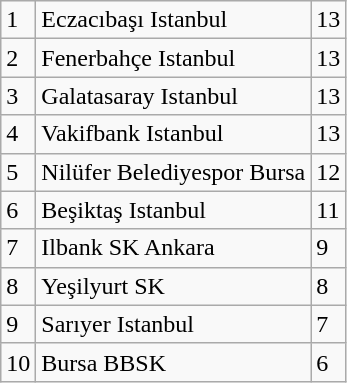<table class="wikitable">
<tr>
<td>1</td>
<td>Eczacıbaşı Istanbul</td>
<td>13</td>
</tr>
<tr>
<td>2</td>
<td>Fenerbahçe Istanbul</td>
<td>13</td>
</tr>
<tr>
<td>3</td>
<td>Galatasaray Istanbul</td>
<td>13</td>
</tr>
<tr>
<td>4</td>
<td>Vakifbank Istanbul</td>
<td>13</td>
</tr>
<tr>
<td>5</td>
<td>Nilüfer Belediyespor Bursa</td>
<td>12</td>
</tr>
<tr>
<td>6</td>
<td>Beşiktaş Istanbul</td>
<td>11</td>
</tr>
<tr>
<td>7</td>
<td>Ilbank SK Ankara</td>
<td>9</td>
</tr>
<tr>
<td>8</td>
<td>Yeşilyurt SK</td>
<td>8</td>
</tr>
<tr>
<td>9</td>
<td>Sarıyer Istanbul</td>
<td>7</td>
</tr>
<tr>
<td>10</td>
<td>Bursa BBSK</td>
<td>6</td>
</tr>
</table>
